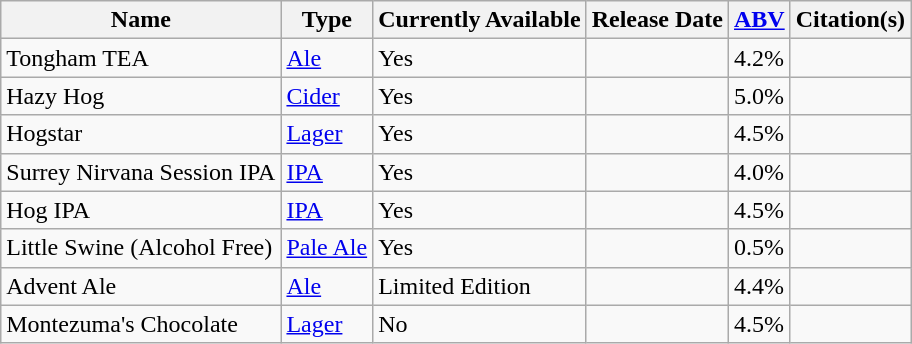<table class="wikitable plainrowheaders sortable floatright">
<tr>
<th scope="col">Name</th>
<th scope="col">Type</th>
<th>Currently Available</th>
<th scope="col">Release Date</th>
<th scope="col"><a href='#'>ABV</a></th>
<th scope="col">Citation(s)</th>
</tr>
<tr>
<td>Tongham TEA</td>
<td><a href='#'>Ale</a></td>
<td>Yes</td>
<td></td>
<td>4.2%</td>
<td></td>
</tr>
<tr>
<td>Hazy Hog</td>
<td><a href='#'>Cider</a></td>
<td>Yes</td>
<td></td>
<td>5.0%</td>
<td></td>
</tr>
<tr>
<td>Hogstar</td>
<td><a href='#'>Lager</a></td>
<td>Yes</td>
<td></td>
<td>4.5%</td>
<td></td>
</tr>
<tr>
<td>Surrey Nirvana Session IPA</td>
<td><a href='#'>IPA</a></td>
<td>Yes</td>
<td></td>
<td>4.0%</td>
<td></td>
</tr>
<tr>
<td>Hog IPA</td>
<td><a href='#'>IPA</a></td>
<td>Yes</td>
<td></td>
<td>4.5%</td>
<td></td>
</tr>
<tr>
<td>Little Swine (Alcohol Free)</td>
<td><a href='#'>Pale Ale</a></td>
<td>Yes</td>
<td></td>
<td>0.5%</td>
<td></td>
</tr>
<tr>
<td>Advent Ale</td>
<td><a href='#'>Ale</a></td>
<td>Limited Edition</td>
<td></td>
<td>4.4%</td>
<td></td>
</tr>
<tr>
<td>Montezuma's Chocolate</td>
<td><a href='#'>Lager</a></td>
<td>No</td>
<td></td>
<td>4.5%</td>
<td></td>
</tr>
</table>
